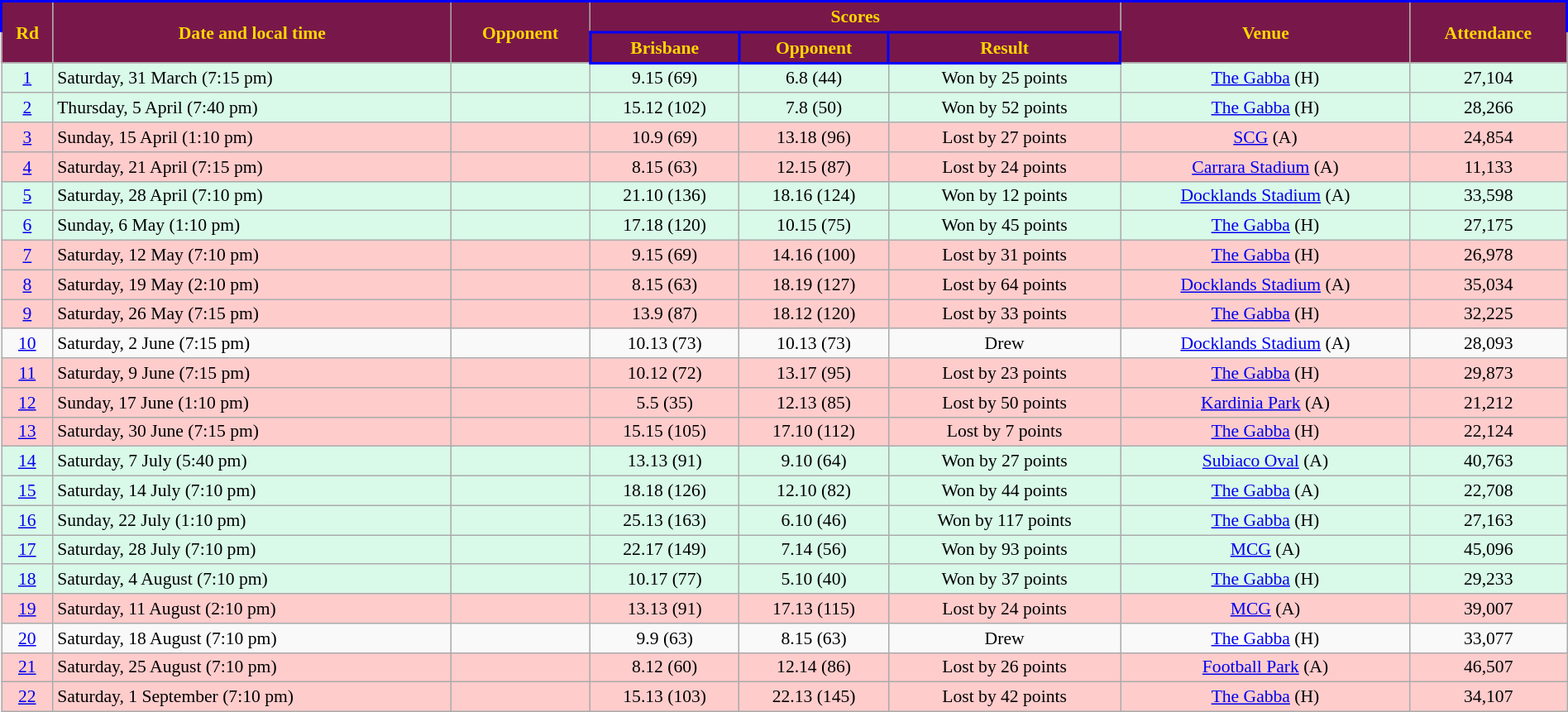<table class="wikitable" style="font-size:90%; text-align:center; width: 100%; margin-left: auto; margin-right: auto;">
<tr style="text-align:center; background:#78184A; color:gold; border: solid blue 2px; font-weight:bold">
<td rowspan=2><strong>Rd</strong></td>
<td rowspan=2><strong>Date and local time</strong></td>
<td rowspan=2><strong>Opponent</strong></td>
<td colspan=3><strong>Scores</strong></td>
<td rowspan=2><strong>Venue</strong></td>
<td rowspan=2><strong>Attendance</strong></td>
</tr>
<tr>
<th style="background:#78184A; color:gold; border: solid blue 2px">Brisbane</th>
<th style="background:#78184A; color:gold; border: solid blue 2px">Opponent</th>
<th style="background:#78184A; color:gold; border: solid blue 2px">Result</th>
</tr>
<tr style="background:#d9f9e9;">
<td><a href='#'>1</a></td>
<td align=left>Saturday, 31 March (7:15 pm)</td>
<td align=left></td>
<td>9.15 (69)</td>
<td>6.8 (44)</td>
<td>Won by 25 points</td>
<td><a href='#'>The Gabba</a> (H)</td>
<td>27,104</td>
</tr>
<tr style="background:#d9f9e9;">
<td><a href='#'>2</a></td>
<td align=left>Thursday, 5 April (7:40 pm)</td>
<td align=left></td>
<td>15.12 (102)</td>
<td>7.8 (50)</td>
<td>Won by 52 points</td>
<td><a href='#'>The Gabba</a> (H)</td>
<td>28,266</td>
</tr>
<tr style="background:#fcc;">
<td><a href='#'>3</a></td>
<td align=left>Sunday, 15 April (1:10 pm)</td>
<td align=left></td>
<td>10.9 (69)</td>
<td>13.18 (96)</td>
<td>Lost by 27 points</td>
<td><a href='#'>SCG</a> (A)</td>
<td>24,854</td>
</tr>
<tr style="background:#fcc;">
<td><a href='#'>4</a></td>
<td align=left>Saturday, 21 April (7:15 pm)</td>
<td align=left></td>
<td>8.15 (63)</td>
<td>12.15 (87)</td>
<td>Lost by 24 points</td>
<td><a href='#'>Carrara Stadium</a> (A)</td>
<td>11,133</td>
</tr>
<tr style="background:#d9f9e9;">
<td><a href='#'>5</a></td>
<td align=left>Saturday, 28 April (7:10 pm)</td>
<td align=left></td>
<td>21.10 (136)</td>
<td>18.16 (124)</td>
<td>Won by 12 points</td>
<td><a href='#'>Docklands Stadium</a> (A)</td>
<td>33,598</td>
</tr>
<tr style="background:#d9f9e9;">
<td><a href='#'>6</a></td>
<td align=left>Sunday, 6 May (1:10 pm)</td>
<td align=left></td>
<td>17.18 (120)</td>
<td>10.15 (75)</td>
<td>Won by 45 points</td>
<td><a href='#'>The Gabba</a> (H)</td>
<td>27,175</td>
</tr>
<tr style="background:#fcc;">
<td><a href='#'>7</a></td>
<td align=left>Saturday, 12 May (7:10 pm)</td>
<td align=left></td>
<td>9.15 (69)</td>
<td>14.16 (100)</td>
<td>Lost by 31 points</td>
<td><a href='#'>The Gabba</a> (H)</td>
<td>26,978</td>
</tr>
<tr style="background:#fcc;">
<td><a href='#'>8</a></td>
<td align=left>Saturday, 19 May (2:10 pm)</td>
<td align=left></td>
<td>8.15 (63)</td>
<td>18.19 (127)</td>
<td>Lost by 64 points</td>
<td><a href='#'>Docklands Stadium</a> (A)</td>
<td>35,034</td>
</tr>
<tr style="background:#fcc;">
<td><a href='#'>9</a></td>
<td align=left>Saturday, 26 May (7:15 pm)</td>
<td align=left></td>
<td>13.9 (87)</td>
<td>18.12 (120)</td>
<td>Lost by 33 points</td>
<td><a href='#'>The Gabba</a> (H)</td>
<td>32,225</td>
</tr>
<tr>
<td><a href='#'>10</a></td>
<td align=left>Saturday, 2 June (7:15 pm)</td>
<td align=left></td>
<td>10.13 (73)</td>
<td>10.13 (73)</td>
<td>Drew</td>
<td><a href='#'>Docklands Stadium</a> (A)</td>
<td>28,093</td>
</tr>
<tr style="background:#fcc;">
<td><a href='#'>11</a></td>
<td align=left>Saturday, 9 June (7:15 pm)</td>
<td align=left></td>
<td>10.12 (72)</td>
<td>13.17 (95)</td>
<td>Lost by 23 points</td>
<td><a href='#'>The Gabba</a> (H)</td>
<td>29,873</td>
</tr>
<tr style="background:#fcc;">
<td><a href='#'>12</a></td>
<td align=left>Sunday, 17 June (1:10 pm)</td>
<td align=left></td>
<td>5.5 (35)</td>
<td>12.13 (85)</td>
<td>Lost by 50 points</td>
<td><a href='#'>Kardinia Park</a> (A)</td>
<td>21,212</td>
</tr>
<tr style="background:#fcc;">
<td><a href='#'>13</a></td>
<td align=left>Saturday, 30 June (7:15 pm)</td>
<td align=left></td>
<td>15.15 (105)</td>
<td>17.10 (112)</td>
<td>Lost by 7 points</td>
<td><a href='#'>The Gabba</a> (H)</td>
<td>22,124</td>
</tr>
<tr style="background:#d9f9e9;">
<td><a href='#'>14</a></td>
<td align=left>Saturday, 7 July (5:40 pm)</td>
<td align=left></td>
<td>13.13 (91)</td>
<td>9.10 (64)</td>
<td>Won by 27 points</td>
<td><a href='#'>Subiaco Oval</a> (A)</td>
<td>40,763</td>
</tr>
<tr style="background:#d9f9e9;">
<td><a href='#'>15</a></td>
<td align=left>Saturday, 14 July (7:10 pm)</td>
<td align=left></td>
<td>18.18 (126)</td>
<td>12.10 (82)</td>
<td>Won by 44 points</td>
<td><a href='#'>The Gabba</a> (A)</td>
<td>22,708</td>
</tr>
<tr style="background:#d9f9e9;">
<td><a href='#'>16</a></td>
<td align=left>Sunday, 22 July (1:10 pm)</td>
<td align=left></td>
<td>25.13 (163)</td>
<td>6.10 (46)</td>
<td>Won by 117 points</td>
<td><a href='#'>The Gabba</a> (H)</td>
<td>27,163</td>
</tr>
<tr style="background:#d9f9e9;">
<td><a href='#'>17</a></td>
<td align=left>Saturday, 28 July (7:10 pm)</td>
<td align=left></td>
<td>22.17 (149)</td>
<td>7.14 (56)</td>
<td>Won by 93 points</td>
<td><a href='#'>MCG</a> (A)</td>
<td>45,096</td>
</tr>
<tr style="background:#d9f9e9;">
<td><a href='#'>18</a></td>
<td align=left>Saturday, 4 August (7:10 pm)</td>
<td align=left></td>
<td>10.17 (77)</td>
<td>5.10 (40)</td>
<td>Won by 37 points</td>
<td><a href='#'>The Gabba</a> (H)</td>
<td>29,233</td>
</tr>
<tr style="background:#fcc;">
<td><a href='#'>19</a></td>
<td align=left>Saturday, 11 August (2:10 pm)</td>
<td align=left></td>
<td>13.13 (91)</td>
<td>17.13 (115)</td>
<td>Lost by 24 points</td>
<td><a href='#'>MCG</a> (A)</td>
<td>39,007</td>
</tr>
<tr>
<td><a href='#'>20</a></td>
<td align=left>Saturday, 18 August (7:10 pm)</td>
<td align=left></td>
<td>9.9 (63)</td>
<td>8.15 (63)</td>
<td>Drew</td>
<td><a href='#'>The Gabba</a> (H)</td>
<td>33,077</td>
</tr>
<tr style="background:#fcc;">
<td><a href='#'>21</a></td>
<td align=left>Saturday, 25 August (7:10 pm)</td>
<td align=left></td>
<td>8.12 (60)</td>
<td>12.14 (86)</td>
<td>Lost by 26 points</td>
<td><a href='#'>Football Park</a> (A)</td>
<td>46,507</td>
</tr>
<tr style="background:#fcc;">
<td><a href='#'>22</a></td>
<td align=left>Saturday, 1 September (7:10 pm)</td>
<td align=left></td>
<td>15.13 (103)</td>
<td>22.13 (145)</td>
<td>Lost by 42 points</td>
<td><a href='#'>The Gabba</a> (H)</td>
<td>34,107</td>
</tr>
</table>
